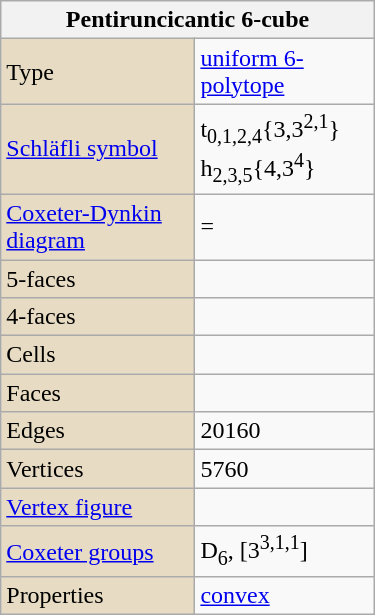<table class="wikitable" align="right" style="margin-left:10px" width="250">
<tr>
<th bgcolor=#e7dcc3 colspan=2>Pentiruncicantic 6-cube</th>
</tr>
<tr>
<td bgcolor=#e7dcc3>Type</td>
<td><a href='#'>uniform 6-polytope</a></td>
</tr>
<tr>
<td bgcolor=#e7dcc3><a href='#'>Schläfli symbol</a></td>
<td>t<sub>0,1,2,4</sub>{3,3<sup>2,1</sup>}<br>h<sub>2,3,5</sub>{4,3<sup>4</sup>}</td>
</tr>
<tr>
<td bgcolor=#e7dcc3><a href='#'>Coxeter-Dynkin diagram</a></td>
<td> = </td>
</tr>
<tr>
<td bgcolor=#e7dcc3>5-faces</td>
<td></td>
</tr>
<tr>
<td bgcolor=#e7dcc3>4-faces</td>
<td></td>
</tr>
<tr>
<td bgcolor=#e7dcc3>Cells</td>
<td></td>
</tr>
<tr>
<td bgcolor=#e7dcc3>Faces</td>
<td></td>
</tr>
<tr>
<td bgcolor=#e7dcc3>Edges</td>
<td>20160</td>
</tr>
<tr>
<td bgcolor=#e7dcc3>Vertices</td>
<td>5760</td>
</tr>
<tr>
<td bgcolor=#e7dcc3><a href='#'>Vertex figure</a></td>
<td></td>
</tr>
<tr>
<td bgcolor=#e7dcc3><a href='#'>Coxeter groups</a></td>
<td>D<sub>6</sub>, [3<sup>3,1,1</sup>]</td>
</tr>
<tr>
<td bgcolor=#e7dcc3>Properties</td>
<td><a href='#'>convex</a></td>
</tr>
</table>
